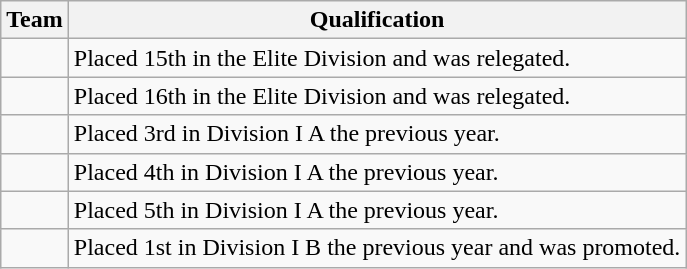<table class="wikitable">
<tr>
<th>Team</th>
<th>Qualification</th>
</tr>
<tr>
<td></td>
<td>Placed 15th in the Elite Division and was relegated.</td>
</tr>
<tr>
<td></td>
<td>Placed 16th in the Elite Division and was relegated.</td>
</tr>
<tr>
<td></td>
<td>Placed 3rd in Division I A the previous year.</td>
</tr>
<tr>
<td></td>
<td>Placed 4th in Division I A the previous year.</td>
</tr>
<tr>
<td></td>
<td>Placed 5th in Division I A the previous year.</td>
</tr>
<tr>
<td></td>
<td>Placed 1st in Division I B the previous year and was promoted.</td>
</tr>
</table>
